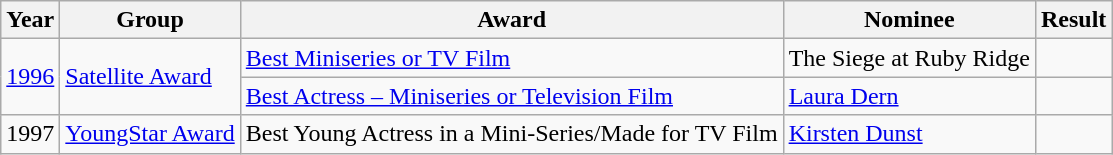<table class="wikitable">
<tr>
<th>Year</th>
<th>Group</th>
<th>Award</th>
<th>Nominee</th>
<th>Result</th>
</tr>
<tr>
<td rowspan="2"><a href='#'>1996</a></td>
<td rowspan="2"><a href='#'>Satellite Award</a></td>
<td><a href='#'>Best Miniseries or TV Film</a></td>
<td>The Siege at Ruby Ridge</td>
<td></td>
</tr>
<tr>
<td><a href='#'>Best Actress – Miniseries or Television Film</a></td>
<td><a href='#'>Laura Dern</a></td>
<td></td>
</tr>
<tr>
<td>1997</td>
<td><a href='#'>YoungStar Award</a></td>
<td>Best Young Actress in a Mini-Series/Made for TV Film</td>
<td><a href='#'>Kirsten Dunst</a></td>
<td></td>
</tr>
</table>
